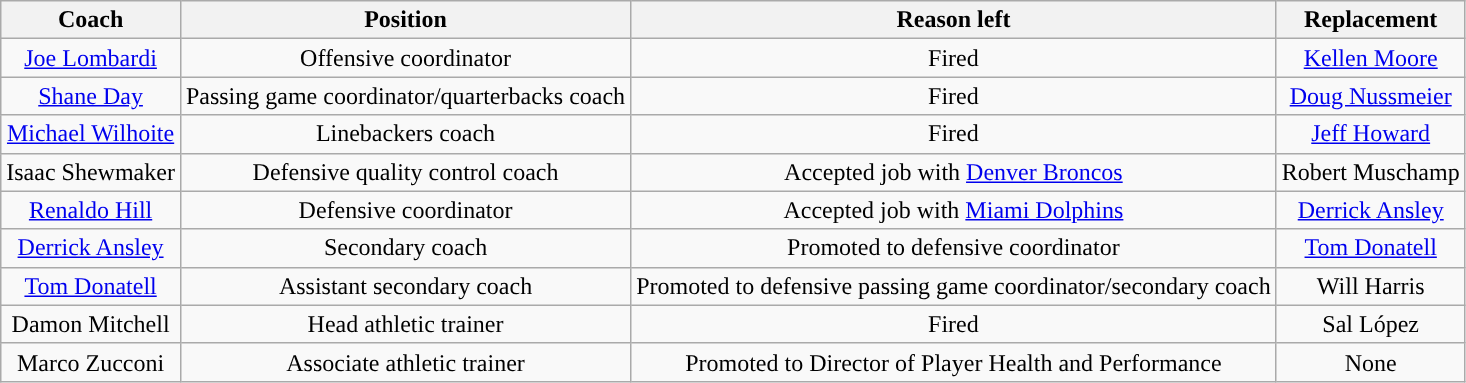<table class="wikitable" style="text-align:center">
<tr>
<th>Coach</th>
<th>Position</th>
<th>Reason left</th>
<th>Replacement</th>
</tr>
<tr>
<td><a href='#'>Joe Lombardi</a></td>
<td>Offensive coordinator</td>
<td>Fired</td>
<td><a href='#'>Kellen Moore</a></td>
</tr>
<tr>
<td><a href='#'>Shane Day</a></td>
<td>Passing game coordinator/quarterbacks coach</td>
<td>Fired</td>
<td><a href='#'>Doug Nussmeier</a></td>
</tr>
<tr>
<td><a href='#'>Michael Wilhoite</a></td>
<td>Linebackers coach</td>
<td>Fired</td>
<td><a href='#'>Jeff Howard</a></td>
</tr>
<tr>
<td>Isaac Shewmaker</td>
<td>Defensive quality control coach</td>
<td>Accepted job with <a href='#'>Denver Broncos</a></td>
<td>Robert Muschamp</td>
</tr>
<tr>
<td><a href='#'>Renaldo Hill</a></td>
<td>Defensive coordinator</td>
<td>Accepted job with <a href='#'>Miami Dolphins</a></td>
<td><a href='#'>Derrick Ansley</a></td>
</tr>
<tr>
<td><a href='#'>Derrick Ansley</a></td>
<td>Secondary coach</td>
<td>Promoted to defensive coordinator</td>
<td><a href='#'>Tom Donatell</a></td>
</tr>
<tr>
<td><a href='#'>Tom Donatell</a></td>
<td>Assistant secondary coach</td>
<td>Promoted to defensive passing game coordinator/secondary coach</td>
<td>Will Harris</td>
</tr>
<tr>
<td>Damon Mitchell</td>
<td>Head athletic trainer</td>
<td>Fired</td>
<td>Sal López</td>
</tr>
<tr>
<td>Marco Zucconi</td>
<td>Associate athletic trainer</td>
<td>Promoted to Director of Player Health and Performance</td>
<td>None</td>
</tr>
</table>
